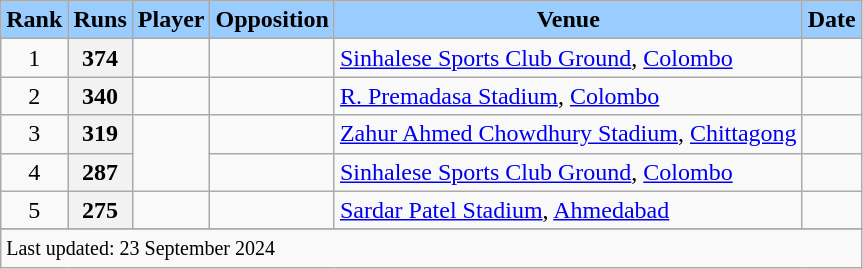<table class="wikitable plainrowheaders sortable">
<tr>
<th scope=col style="background:#9cf;">Rank</th>
<th scope=col style="background:#9cf;">Runs</th>
<th scope=col style="background:#9cf;">Player</th>
<th scope=col style="background:#9cf;">Opposition</th>
<th scope=col style="background:#9cf;">Venue</th>
<th scope=col style="background:#9cf;">Date</th>
</tr>
<tr>
<td align=center>1</td>
<th>374</th>
<td></td>
<td></td>
<td><a href='#'>Sinhalese Sports Club Ground</a>, <a href='#'>Colombo</a></td>
<td></td>
</tr>
<tr>
<td align=center>2</td>
<th>340</th>
<td></td>
<td></td>
<td><a href='#'>R. Premadasa Stadium</a>, <a href='#'>Colombo</a></td>
<td></td>
</tr>
<tr>
<td align=center>3</td>
<th>319</th>
<td rowspan=2></td>
<td></td>
<td><a href='#'>Zahur Ahmed Chowdhury Stadium</a>, <a href='#'>Chittagong</a></td>
<td></td>
</tr>
<tr>
<td align=center>4</td>
<th>287</th>
<td></td>
<td><a href='#'>Sinhalese Sports Club Ground</a>, <a href='#'>Colombo</a></td>
<td></td>
</tr>
<tr>
<td align=center>5</td>
<th>275</th>
<td></td>
<td></td>
<td><a href='#'>Sardar Patel Stadium</a>, <a href='#'>Ahmedabad</a></td>
<td></td>
</tr>
<tr>
</tr>
<tr class=sortbottom>
<td colspan=6><small>Last updated: 23 September 2024</small></td>
</tr>
</table>
